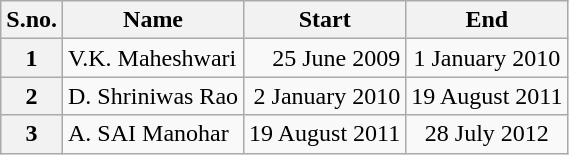<table class="sortable plainrowheaders wikitable">
<tr>
<th scope="col">S.no.</th>
<th scope="col">Name</th>
<th scope="col">Start </th>
<th scope="col">End</th>
</tr>
<tr>
<th scope="row" style="text-align:center">1</th>
<td>V.K. Maheshwari</td>
<td align="right">25 June 2009</td>
<td align="center">1 January 2010</td>
</tr>
<tr>
<th scope="row" style="text-align:center">2</th>
<td>D. Shriniwas Rao</td>
<td align="right">2 January 2010</td>
<td align="center">19 August 2011</td>
</tr>
<tr>
<th scope="row" style="text-align:center">3</th>
<td>A. SAI Manohar</td>
<td align="right">19 August 2011</td>
<td align="center">28 July 2012</td>
</tr>
</table>
